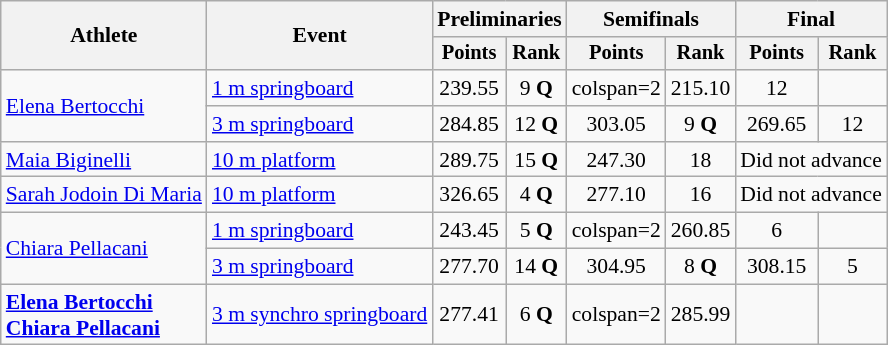<table class="wikitable" style="text-align:center; font-size:90%">
<tr>
<th rowspan=2>Athlete</th>
<th rowspan=2>Event</th>
<th colspan=2>Preliminaries</th>
<th colspan=2>Semifinals</th>
<th colspan=2>Final</th>
</tr>
<tr style="font-size:95%">
<th>Points</th>
<th>Rank</th>
<th>Points</th>
<th>Rank</th>
<th>Points</th>
<th>Rank</th>
</tr>
<tr>
<td align=left rowspan=2><a href='#'>Elena Bertocchi</a></td>
<td align=left><a href='#'>1 m springboard</a></td>
<td>239.55</td>
<td>9 <strong>Q</strong></td>
<td>colspan=2 </td>
<td>215.10</td>
<td>12</td>
</tr>
<tr>
<td align=left><a href='#'>3 m springboard</a></td>
<td>284.85</td>
<td>12 <strong>Q</strong></td>
<td>303.05</td>
<td>9 <strong>Q</strong></td>
<td>269.65</td>
<td>12</td>
</tr>
<tr>
<td align=left><a href='#'>Maia Biginelli</a></td>
<td align=left><a href='#'>10 m platform</a></td>
<td>289.75</td>
<td>15 <strong>Q</strong></td>
<td>247.30</td>
<td>18</td>
<td colspan=2>Did not advance</td>
</tr>
<tr>
<td align=left><a href='#'>Sarah Jodoin Di Maria</a></td>
<td align=left><a href='#'>10 m platform</a></td>
<td>326.65</td>
<td>4 <strong>Q</strong></td>
<td>277.10</td>
<td>16</td>
<td colspan=2>Did not advance</td>
</tr>
<tr>
<td align=left rowspan=2><a href='#'>Chiara Pellacani</a></td>
<td align=left><a href='#'>1 m springboard</a></td>
<td>243.45</td>
<td>5 <strong>Q</strong></td>
<td>colspan=2 </td>
<td>260.85</td>
<td>6</td>
</tr>
<tr>
<td align=left><a href='#'>3 m springboard</a></td>
<td>277.70</td>
<td>14 <strong>Q</strong></td>
<td>304.95</td>
<td>8 <strong>Q</strong></td>
<td>308.15</td>
<td>5</td>
</tr>
<tr>
<td align=left><strong><a href='#'>Elena Bertocchi</a><br> <a href='#'>Chiara Pellacani</a></strong></td>
<td align=left><a href='#'>3 m synchro springboard</a></td>
<td>277.41</td>
<td>6 <strong>Q</strong></td>
<td>colspan=2 </td>
<td>285.99</td>
<td></td>
</tr>
</table>
